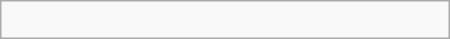<table class="wikitable" border="1" width=300px align="right">
<tr>
<td><br></td>
</tr>
</table>
